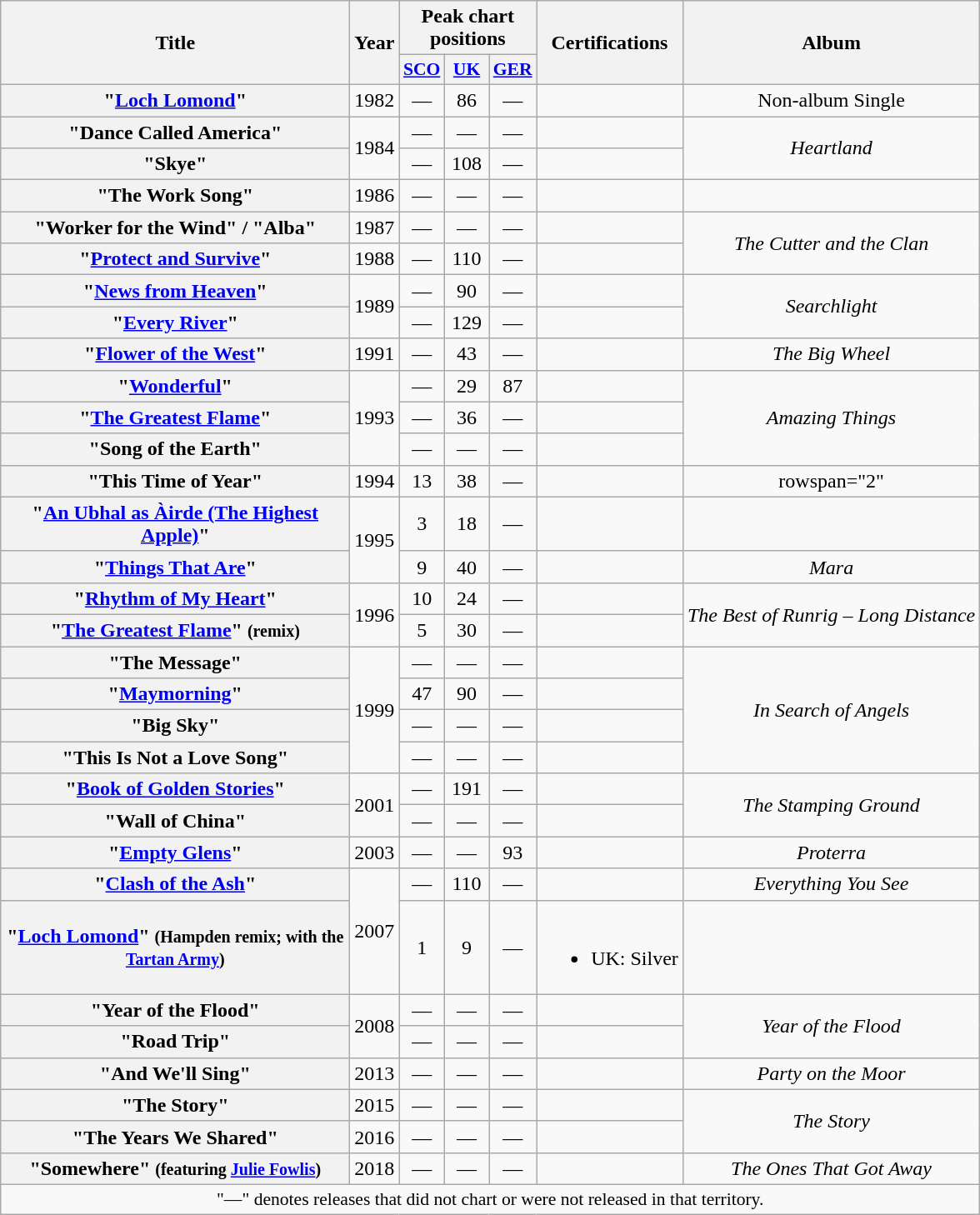<table class="wikitable plainrowheaders" style="text-align:center;">
<tr>
<th rowspan="2" scope="col" style="width:17em;">Title</th>
<th rowspan="2" scope="col" style="width:2em;">Year</th>
<th colspan="3">Peak chart positions</th>
<th rowspan="2">Certifications</th>
<th rowspan="2">Album</th>
</tr>
<tr>
<th scope="col" style="width:2em;font-size:90%;"><a href='#'>SCO</a><br></th>
<th scope="col" style="width:2em;font-size:90%;"><a href='#'>UK</a><br></th>
<th scope="col" style="width:2em;font-size:90%;"><a href='#'>GER</a><br></th>
</tr>
<tr>
<th scope="row">"<a href='#'>Loch Lomond</a>"</th>
<td>1982</td>
<td>—</td>
<td>86</td>
<td>—</td>
<td></td>
<td>Non-album Single</td>
</tr>
<tr>
<th scope="row">"Dance Called America"</th>
<td rowspan="2">1984</td>
<td>—</td>
<td>—</td>
<td>—</td>
<td></td>
<td rowspan="2"><em>Heartland</em></td>
</tr>
<tr>
<th scope="row">"Skye"</th>
<td>—</td>
<td>108</td>
<td>—</td>
<td></td>
</tr>
<tr>
<th scope="row">"The Work Song"</th>
<td>1986</td>
<td>—</td>
<td>—</td>
<td>—</td>
<td></td>
<td></td>
</tr>
<tr>
<th scope="row">"Worker for the Wind" / "Alba"</th>
<td>1987</td>
<td>—</td>
<td>—</td>
<td>—</td>
<td></td>
<td rowspan="2"><em>The Cutter and the Clan</em></td>
</tr>
<tr>
<th scope="row">"<a href='#'>Protect and Survive</a>"</th>
<td>1988</td>
<td>—</td>
<td>110</td>
<td>—</td>
<td></td>
</tr>
<tr>
<th scope="row">"<a href='#'>News from Heaven</a>"</th>
<td rowspan="2">1989</td>
<td>—</td>
<td>90</td>
<td>—</td>
<td></td>
<td rowspan="2"><em>Searchlight</em></td>
</tr>
<tr>
<th scope="row">"<a href='#'>Every River</a>"</th>
<td>—</td>
<td>129</td>
<td>—</td>
<td></td>
</tr>
<tr>
<th scope="row">"<a href='#'>Flower of the West</a>"</th>
<td>1991</td>
<td>—</td>
<td>43</td>
<td>—</td>
<td></td>
<td><em>The Big Wheel</em></td>
</tr>
<tr>
<th scope="row">"<a href='#'>Wonderful</a>"</th>
<td rowspan="3">1993</td>
<td>—</td>
<td>29</td>
<td>87</td>
<td></td>
<td rowspan="3"><em>Amazing Things</em></td>
</tr>
<tr>
<th scope="row">"<a href='#'>The Greatest Flame</a>"</th>
<td>—</td>
<td>36</td>
<td>—</td>
<td></td>
</tr>
<tr>
<th scope="row">"Song of the Earth"</th>
<td>—</td>
<td>—</td>
<td>—</td>
<td></td>
</tr>
<tr>
<th scope="row">"This Time of Year"</th>
<td>1994</td>
<td>13</td>
<td>38</td>
<td>—</td>
<td></td>
<td>rowspan="2" </td>
</tr>
<tr>
<th scope="row">"<a href='#'>An Ubhal as Àirde (The Highest Apple)</a>"</th>
<td rowspan="2">1995</td>
<td>3</td>
<td>18</td>
<td>—</td>
<td></td>
</tr>
<tr>
<th scope="row">"<a href='#'>Things That Are</a>"</th>
<td>9</td>
<td>40</td>
<td>—</td>
<td></td>
<td><em>Mara</em></td>
</tr>
<tr>
<th scope="row">"<a href='#'>Rhythm of My Heart</a>"</th>
<td rowspan="2">1996</td>
<td>10</td>
<td>24</td>
<td>—</td>
<td></td>
<td rowspan="2"><em>The Best of Runrig – Long Distance</em></td>
</tr>
<tr>
<th scope="row">"<a href='#'>The Greatest Flame</a>" <small>(remix)</small></th>
<td>5</td>
<td>30</td>
<td>—</td>
<td></td>
</tr>
<tr>
<th scope="row">"The Message"</th>
<td rowspan="4">1999</td>
<td>—</td>
<td>—</td>
<td>—</td>
<td></td>
<td rowspan="4"><em>In Search of Angels</em></td>
</tr>
<tr>
<th scope="row">"<a href='#'>Maymorning</a>"</th>
<td>47</td>
<td>90</td>
<td>—</td>
<td></td>
</tr>
<tr>
<th scope="row">"Big Sky"</th>
<td>—</td>
<td>—</td>
<td>—</td>
<td></td>
</tr>
<tr>
<th scope="row">"This Is Not a Love Song"</th>
<td>—</td>
<td>—</td>
<td>—</td>
<td></td>
</tr>
<tr>
<th scope="row">"<a href='#'>Book of Golden Stories</a>"</th>
<td rowspan="2">2001</td>
<td>—</td>
<td>191</td>
<td>—</td>
<td></td>
<td rowspan="2"><em>The Stamping Ground</em></td>
</tr>
<tr>
<th scope="row">"Wall of China"</th>
<td>—</td>
<td>—</td>
<td>—</td>
<td></td>
</tr>
<tr>
<th scope="row">"<a href='#'>Empty Glens</a>"</th>
<td>2003</td>
<td>—</td>
<td>—</td>
<td>93</td>
<td></td>
<td><em>Proterra</em></td>
</tr>
<tr>
<th scope="row">"<a href='#'>Clash of the Ash</a>"</th>
<td rowspan="2">2007</td>
<td>—</td>
<td>110</td>
<td>—</td>
<td></td>
<td><em>Everything You See</em></td>
</tr>
<tr>
<th scope="row">"<a href='#'>Loch Lomond</a>" <small>(Hampden remix; with the <a href='#'>Tartan Army</a>)</small></th>
<td>1</td>
<td>9</td>
<td>—</td>
<td><br><ul><li>UK: Silver</li></ul></td>
<td></td>
</tr>
<tr>
<th scope="row">"Year of the Flood"</th>
<td rowspan="2">2008</td>
<td>—</td>
<td>—</td>
<td>—</td>
<td></td>
<td rowspan="2"><em>Year of the Flood</em></td>
</tr>
<tr>
<th scope="row">"Road Trip"</th>
<td>—</td>
<td>—</td>
<td>—</td>
<td></td>
</tr>
<tr>
<th scope="row">"And We'll Sing"</th>
<td>2013</td>
<td>—</td>
<td>—</td>
<td>—</td>
<td></td>
<td><em>Party on the Moor</em></td>
</tr>
<tr>
<th scope="row">"The Story"</th>
<td>2015</td>
<td>—</td>
<td>—</td>
<td>—</td>
<td></td>
<td rowspan="2"><em>The Story</em></td>
</tr>
<tr>
<th scope="row">"The Years We Shared"</th>
<td>2016</td>
<td>—</td>
<td>—</td>
<td>—</td>
<td></td>
</tr>
<tr>
<th scope="row">"Somewhere" <small>(featuring <a href='#'>Julie Fowlis</a>)</small></th>
<td>2018</td>
<td>—</td>
<td>—</td>
<td>—</td>
<td></td>
<td><em>The Ones That Got Away</em></td>
</tr>
<tr>
<td colspan="7" style="font-size:90%">"—" denotes releases that did not chart or were not released in that territory.</td>
</tr>
</table>
